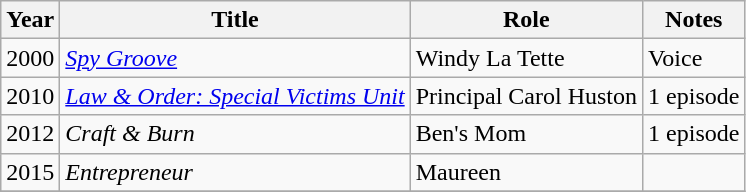<table class="wikitable sortable">
<tr>
<th>Year</th>
<th>Title</th>
<th>Role</th>
<th class="unsortable">Notes</th>
</tr>
<tr>
<td>2000</td>
<td><em><a href='#'>Spy Groove</a></em></td>
<td>Windy La Tette</td>
<td>Voice</td>
</tr>
<tr>
<td>2010</td>
<td><em><a href='#'>Law & Order: Special Victims Unit</a></em></td>
<td>Principal Carol Huston</td>
<td>1 episode</td>
</tr>
<tr>
<td>2012</td>
<td><em>Craft & Burn</em></td>
<td>Ben's Mom</td>
<td>1 episode</td>
</tr>
<tr>
<td>2015</td>
<td><em>Entrepreneur</em></td>
<td>Maureen</td>
<td></td>
</tr>
<tr>
</tr>
</table>
